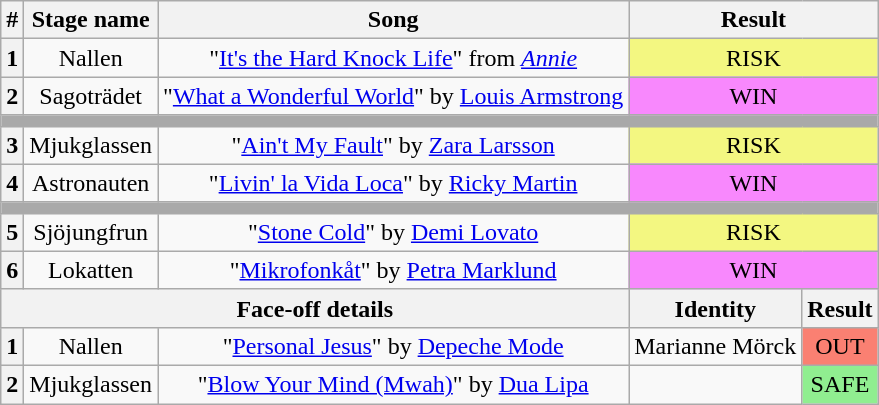<table class="wikitable plainrowheaders" style="text-align: center;">
<tr>
<th>#</th>
<th>Stage name</th>
<th>Song</th>
<th colspan=2>Result</th>
</tr>
<tr>
<th>1</th>
<td>Nallen</td>
<td>"<a href='#'>It's the Hard Knock Life</a>" from <em><a href='#'>Annie</a></em></td>
<td colspan=2 bgcolor="#F3F781">RISK</td>
</tr>
<tr>
<th>2</th>
<td>Sagoträdet</td>
<td>"<a href='#'>What a Wonderful World</a>" by <a href='#'>Louis Armstrong</a></td>
<td colspan=2 bgcolor="F888FD">WIN</td>
</tr>
<tr>
<td colspan="5" style="background:darkgray"></td>
</tr>
<tr>
<th>3</th>
<td>Mjukglassen</td>
<td>"<a href='#'>Ain't My Fault</a>" by <a href='#'>Zara Larsson</a></td>
<td colspan=2 bgcolor="#F3F781">RISK</td>
</tr>
<tr>
<th>4</th>
<td>Astronauten</td>
<td>"<a href='#'>Livin' la Vida Loca</a>" by <a href='#'>Ricky Martin</a></td>
<td colspan=2 bgcolor="F888FD">WIN</td>
</tr>
<tr>
<td colspan="5" style="background:darkgray"></td>
</tr>
<tr>
<th>5</th>
<td>Sjöjungfrun</td>
<td>"<a href='#'>Stone Cold</a>" by <a href='#'>Demi Lovato</a></td>
<td colspan=2 bgcolor="#F3F781">RISK</td>
</tr>
<tr>
<th>6</th>
<td>Lokatten</td>
<td>"<a href='#'>Mikrofonkåt</a>" by <a href='#'>Petra Marklund</a></td>
<td colspan=2 bgcolor="F888FD">WIN</td>
</tr>
<tr>
<th colspan="3">Face-off details</th>
<th>Identity</th>
<th>Result</th>
</tr>
<tr>
<th>1</th>
<td>Nallen</td>
<td>"<a href='#'>Personal Jesus</a>" by <a href='#'>Depeche Mode</a></td>
<td>Marianne Mörck</td>
<td bgcolor=salmon>OUT</td>
</tr>
<tr>
<th>2</th>
<td>Mjukglassen</td>
<td>"<a href='#'>Blow Your Mind (Mwah)</a>" by <a href='#'>Dua Lipa</a></td>
<td></td>
<td bgcolor=lightgreen>SAFE</td>
</tr>
</table>
